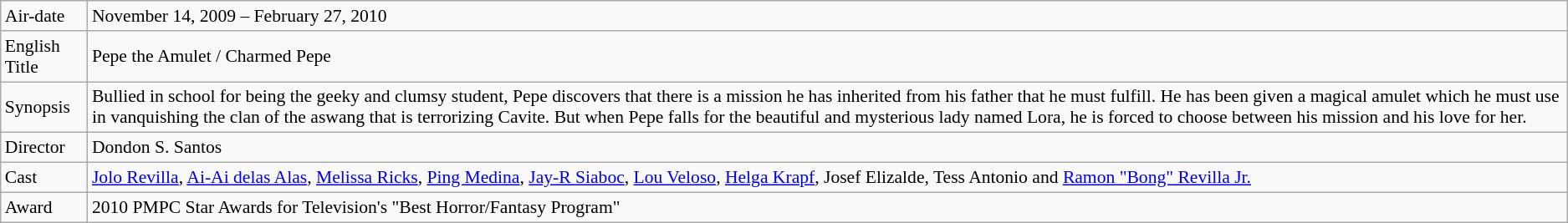<table class="wikitable" style="font-size:90%;">
<tr>
<td>Air-date</td>
<td>November 14, 2009 – February 27, 2010</td>
</tr>
<tr>
<td>English Title</td>
<td>Pepe the Amulet / Charmed Pepe</td>
</tr>
<tr>
<td>Synopsis</td>
<td>Bullied in school for being the geeky and clumsy student, Pepe discovers that there is a mission he has inherited from his father that he must fulfill. He has been given a magical amulet which he must use in vanquishing the clan of the aswang that is terrorizing Cavite. But when Pepe falls for the beautiful and mysterious lady named Lora, he is forced to choose between his mission and his love for her.</td>
</tr>
<tr>
<td>Director</td>
<td>Dondon S. Santos</td>
</tr>
<tr>
<td>Cast</td>
<td><a href='#'>Jolo Revilla</a>, <a href='#'>Ai-Ai delas Alas</a>, <a href='#'>Melissa Ricks</a>, <a href='#'>Ping Medina</a>, <a href='#'>Jay-R Siaboc</a>, <a href='#'>Lou Veloso</a>, <a href='#'>Helga Krapf</a>, Josef Elizalde, Tess Antonio and <a href='#'>Ramon "Bong" Revilla Jr.</a></td>
</tr>
<tr>
<td>Award</td>
<td>2010 PMPC Star Awards for Television's "Best Horror/Fantasy Program"</td>
</tr>
</table>
